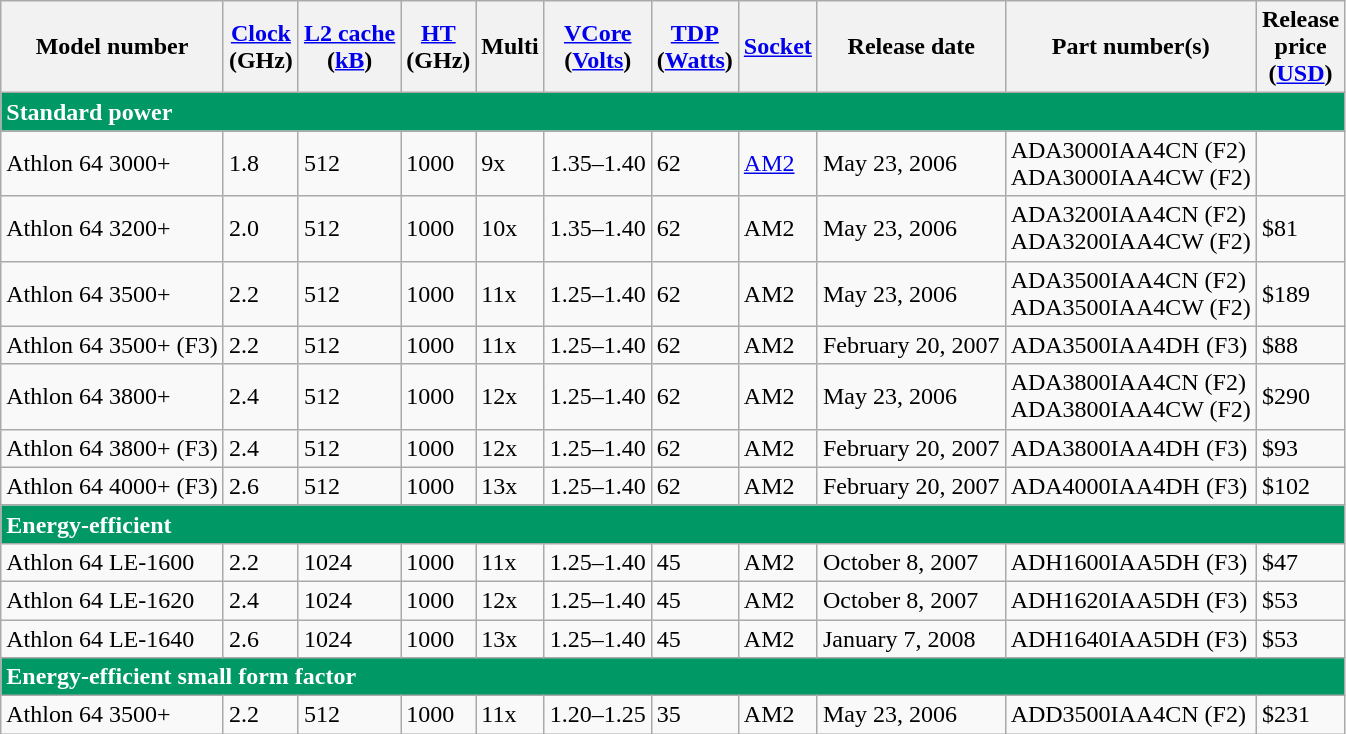<table class="wikitable">
<tr>
<th>Model number</th>
<th><a href='#'>Clock</a><br>(GHz)</th>
<th><a href='#'>L2 cache</a><br>(<a href='#'>kB</a>)</th>
<th><a href='#'>HT</a><br>(GHz)</th>
<th>Multi</th>
<th><a href='#'>VCore</a><br>(<a href='#'>Volts</a>)</th>
<th><a href='#'>TDP</a><br>(<a href='#'>Watts</a>)</th>
<th><a href='#'>Socket</a></th>
<th>Release date</th>
<th>Part number(s)</th>
<th>Release<br>price<br>(<a href='#'>USD</a>)</th>
</tr>
<tr>
<td align="left" colspan="11" style="background:#009966;color: white"><strong>Standard power</strong></td>
</tr>
<tr>
<td>Athlon 64 3000+</td>
<td>1.8</td>
<td>512</td>
<td>1000</td>
<td>9x</td>
<td>1.35–1.40</td>
<td>62</td>
<td><a href='#'>AM2</a></td>
<td>May 23, 2006</td>
<td>ADA3000IAA4CN (F2)<br>ADA3000IAA4CW (F2)</td>
<td></td>
</tr>
<tr>
<td>Athlon 64 3200+</td>
<td>2.0</td>
<td>512</td>
<td>1000</td>
<td>10x</td>
<td>1.35–1.40</td>
<td>62</td>
<td>AM2</td>
<td>May 23, 2006</td>
<td>ADA3200IAA4CN (F2)<br>ADA3200IAA4CW (F2)</td>
<td>$81</td>
</tr>
<tr>
<td>Athlon 64 3500+</td>
<td>2.2</td>
<td>512</td>
<td>1000</td>
<td>11x</td>
<td>1.25–1.40</td>
<td>62</td>
<td>AM2</td>
<td>May 23, 2006</td>
<td>ADA3500IAA4CN (F2)<br>ADA3500IAA4CW (F2)</td>
<td>$189</td>
</tr>
<tr>
<td>Athlon 64 3500+ (F3)</td>
<td>2.2</td>
<td>512</td>
<td>1000</td>
<td>11x</td>
<td>1.25–1.40</td>
<td>62</td>
<td>AM2</td>
<td>February 20, 2007</td>
<td>ADA3500IAA4DH (F3)</td>
<td>$88</td>
</tr>
<tr>
<td>Athlon 64 3800+</td>
<td>2.4</td>
<td>512</td>
<td>1000</td>
<td>12x</td>
<td>1.25–1.40</td>
<td>62</td>
<td>AM2</td>
<td>May 23, 2006</td>
<td>ADA3800IAA4CN (F2)<br>ADA3800IAA4CW (F2)</td>
<td>$290</td>
</tr>
<tr>
<td>Athlon 64 3800+ (F3)</td>
<td>2.4</td>
<td>512</td>
<td>1000</td>
<td>12x</td>
<td>1.25–1.40</td>
<td>62</td>
<td>AM2</td>
<td>February 20, 2007</td>
<td>ADA3800IAA4DH (F3)</td>
<td>$93</td>
</tr>
<tr>
<td>Athlon 64 4000+ (F3)</td>
<td>2.6</td>
<td>512</td>
<td>1000</td>
<td>13x</td>
<td>1.25–1.40</td>
<td>62</td>
<td>AM2</td>
<td>February 20, 2007</td>
<td>ADA4000IAA4DH (F3)</td>
<td>$102</td>
</tr>
<tr>
<td align="left" colspan="11" style="background:#009966;color: white"><strong>Energy-efficient</strong></td>
</tr>
<tr>
<td>Athlon 64 LE-1600</td>
<td>2.2</td>
<td>1024</td>
<td>1000</td>
<td>11x</td>
<td>1.25–1.40</td>
<td>45</td>
<td>AM2</td>
<td>October 8, 2007</td>
<td>ADH1600IAA5DH (F3)</td>
<td>$47</td>
</tr>
<tr>
<td>Athlon 64 LE-1620</td>
<td>2.4</td>
<td>1024</td>
<td>1000</td>
<td>12x</td>
<td>1.25–1.40</td>
<td>45</td>
<td>AM2</td>
<td>October 8, 2007</td>
<td>ADH1620IAA5DH (F3)</td>
<td>$53</td>
</tr>
<tr>
<td>Athlon 64 LE-1640</td>
<td>2.6</td>
<td>1024</td>
<td>1000</td>
<td>13x</td>
<td>1.25–1.40</td>
<td>45</td>
<td>AM2</td>
<td>January 7, 2008</td>
<td>ADH1640IAA5DH (F3)</td>
<td>$53</td>
</tr>
<tr>
<td align="left" colspan="11" style="background:#009966;color: white"><strong>Energy-efficient small form factor</strong></td>
</tr>
<tr>
<td>Athlon 64 3500+</td>
<td>2.2</td>
<td>512</td>
<td>1000</td>
<td>11x</td>
<td>1.20–1.25</td>
<td>35</td>
<td>AM2</td>
<td>May 23, 2006</td>
<td>ADD3500IAA4CN (F2)</td>
<td>$231</td>
</tr>
</table>
